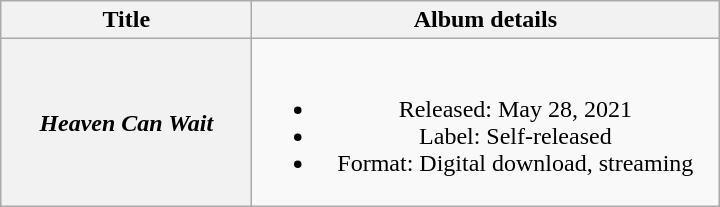<table class="wikitable plainrowheaders" style="text-align:center;">
<tr>
<th scope="col" rowspan="1" style="width:10em;">Title</th>
<th scope="col" rowspan="1" style="width:19em;">Album details</th>
</tr>
<tr>
<th scope="row"><em>Heaven Can Wait</em></th>
<td><br><ul><li>Released: May 28, 2021</li><li>Label: Self-released</li><li>Format: Digital download, streaming</li></ul></td>
</tr>
</table>
